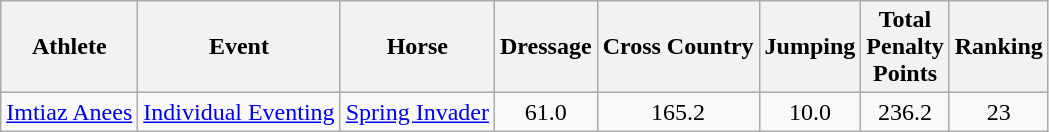<table class="wikitable" style="text-align:center">
<tr>
<th>Athlete</th>
<th>Event</th>
<th>Horse</th>
<th>Dressage</th>
<th>Cross Country</th>
<th>Jumping</th>
<th><strong>Total</strong><br><strong>Penalty</strong><br><strong>Points</strong></th>
<th>Ranking</th>
</tr>
<tr>
<td align= left><a href='#'>Imtiaz Anees</a></td>
<td align= left><a href='#'>Individual Eventing</a></td>
<td align= left><a href='#'>Spring Invader</a></td>
<td>61.0</td>
<td>165.2</td>
<td>10.0</td>
<td>236.2</td>
<td>23</td>
</tr>
</table>
